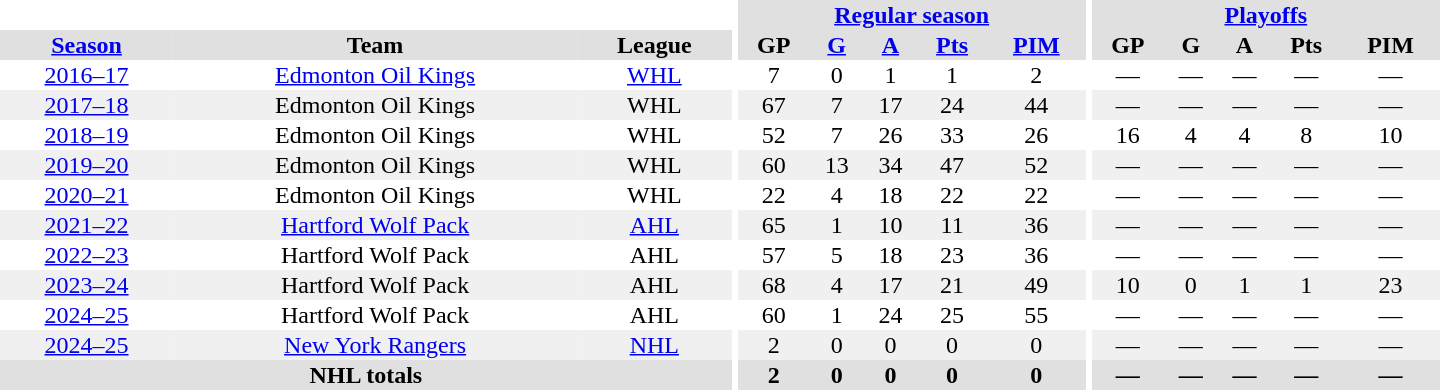<table border="0" cellpadding="1" cellspacing="0" style="text-align:center; width:60em;">
<tr bgcolor="#e0e0e0">
<th colspan="3" bgcolor="#ffffff"></th>
<th rowspan="100" bgcolor="#ffffff"></th>
<th colspan="5"><a href='#'>Regular season</a></th>
<th rowspan="100" bgcolor="#ffffff"></th>
<th colspan="5"><a href='#'>Playoffs</a></th>
</tr>
<tr bgcolor="#e0e0e0">
<th><a href='#'>Season</a></th>
<th>Team</th>
<th>League</th>
<th>GP</th>
<th><a href='#'>G</a></th>
<th><a href='#'>A</a></th>
<th><a href='#'>Pts</a></th>
<th><a href='#'>PIM</a></th>
<th>GP</th>
<th>G</th>
<th>A</th>
<th>Pts</th>
<th>PIM</th>
</tr>
<tr>
<td><a href='#'>2016–17</a></td>
<td><a href='#'>Edmonton Oil Kings</a></td>
<td><a href='#'>WHL</a></td>
<td>7</td>
<td>0</td>
<td>1</td>
<td>1</td>
<td>2</td>
<td>—</td>
<td>—</td>
<td>—</td>
<td>—</td>
<td>—</td>
</tr>
<tr bgcolor="#f0f0f0">
<td><a href='#'>2017–18</a></td>
<td>Edmonton Oil Kings</td>
<td>WHL</td>
<td>67</td>
<td>7</td>
<td>17</td>
<td>24</td>
<td>44</td>
<td>—</td>
<td>—</td>
<td>—</td>
<td>—</td>
<td>—</td>
</tr>
<tr>
<td><a href='#'>2018–19</a></td>
<td>Edmonton Oil Kings</td>
<td>WHL</td>
<td>52</td>
<td>7</td>
<td>26</td>
<td>33</td>
<td>26</td>
<td>16</td>
<td>4</td>
<td>4</td>
<td>8</td>
<td>10</td>
</tr>
<tr bgcolor="#f0f0f0">
<td><a href='#'>2019–20</a></td>
<td>Edmonton Oil Kings</td>
<td>WHL</td>
<td>60</td>
<td>13</td>
<td>34</td>
<td>47</td>
<td>52</td>
<td>—</td>
<td>—</td>
<td>—</td>
<td>—</td>
<td>—</td>
</tr>
<tr>
<td><a href='#'>2020–21</a></td>
<td>Edmonton Oil Kings</td>
<td>WHL</td>
<td>22</td>
<td>4</td>
<td>18</td>
<td>22</td>
<td>22</td>
<td>—</td>
<td>—</td>
<td>—</td>
<td>—</td>
<td>—</td>
</tr>
<tr bgcolor="#f0f0f0">
<td><a href='#'>2021–22</a></td>
<td><a href='#'>Hartford Wolf Pack</a></td>
<td><a href='#'>AHL</a></td>
<td>65</td>
<td>1</td>
<td>10</td>
<td>11</td>
<td>36</td>
<td>—</td>
<td>—</td>
<td>—</td>
<td>—</td>
<td>—</td>
</tr>
<tr>
<td><a href='#'>2022–23</a></td>
<td>Hartford Wolf Pack</td>
<td>AHL</td>
<td>57</td>
<td>5</td>
<td>18</td>
<td>23</td>
<td>36</td>
<td>—</td>
<td>—</td>
<td>—</td>
<td>—</td>
<td>—</td>
</tr>
<tr bgcolor="#f0f0f0">
<td><a href='#'>2023–24</a></td>
<td>Hartford Wolf Pack</td>
<td>AHL</td>
<td>68</td>
<td>4</td>
<td>17</td>
<td>21</td>
<td>49</td>
<td>10</td>
<td>0</td>
<td>1</td>
<td>1</td>
<td>23</td>
</tr>
<tr>
<td><a href='#'>2024–25</a></td>
<td>Hartford Wolf Pack</td>
<td>AHL</td>
<td>60</td>
<td>1</td>
<td>24</td>
<td>25</td>
<td>55</td>
<td>—</td>
<td>—</td>
<td>—</td>
<td>—</td>
<td>—</td>
</tr>
<tr bgcolor="#f0f0f0">
<td><a href='#'>2024–25</a></td>
<td><a href='#'>New York Rangers</a></td>
<td><a href='#'>NHL</a></td>
<td>2</td>
<td>0</td>
<td>0</td>
<td>0</td>
<td>0</td>
<td>—</td>
<td>—</td>
<td>—</td>
<td>—</td>
<td>—</td>
</tr>
<tr bgcolor="#e0e0e0">
<th colspan="3">NHL totals</th>
<th>2</th>
<th>0</th>
<th>0</th>
<th>0</th>
<th>0</th>
<th>—</th>
<th>—</th>
<th>—</th>
<th>—</th>
<th>—</th>
</tr>
</table>
